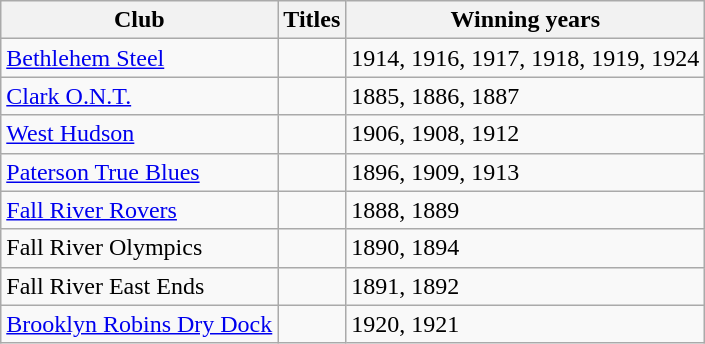<table class= "wikitable sortable" style="text-align: ">
<tr>
<th width= px>Club</th>
<th width= px>Titles</th>
<th width= px>Winning years</th>
</tr>
<tr>
<td><a href='#'>Bethlehem Steel</a></td>
<td></td>
<td>1914, 1916, 1917, 1918, 1919, 1924</td>
</tr>
<tr>
<td><a href='#'>Clark O.N.T.</a></td>
<td></td>
<td>1885, 1886, 1887</td>
</tr>
<tr>
<td><a href='#'>West Hudson</a></td>
<td></td>
<td>1906, 1908, 1912</td>
</tr>
<tr>
<td><a href='#'>Paterson True Blues</a></td>
<td></td>
<td>1896, 1909, 1913</td>
</tr>
<tr>
<td><a href='#'>Fall River Rovers</a></td>
<td></td>
<td>1888, 1889</td>
</tr>
<tr>
<td>Fall River Olympics</td>
<td></td>
<td>1890, 1894</td>
</tr>
<tr>
<td>Fall River East Ends</td>
<td></td>
<td>1891, 1892</td>
</tr>
<tr>
<td><a href='#'>Brooklyn Robins Dry Dock</a></td>
<td></td>
<td>1920, 1921</td>
</tr>
</table>
